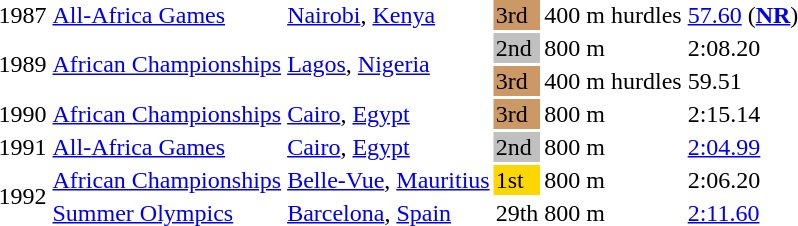<table>
<tr>
<td>1987</td>
<td><a href='#'>All-Africa Games</a></td>
<td><a href='#'>Nairobi</a>, <a href='#'>Kenya</a></td>
<td bgcolor="cc9966">3rd</td>
<td>400 m hurdles</td>
<td><a href='#'>57.60</a> (<strong><a href='#'>NR</a></strong>)</td>
</tr>
<tr>
<td rowspan=2>1989</td>
<td rowspan=2><a href='#'>African Championships</a></td>
<td rowspan=2><a href='#'>Lagos</a>, <a href='#'>Nigeria</a></td>
<td bgcolor=silver>2nd</td>
<td>800 m</td>
<td>2:08.20</td>
</tr>
<tr>
<td bgcolor="cc9966">3rd</td>
<td>400 m hurdles</td>
<td>59.51</td>
</tr>
<tr>
<td>1990</td>
<td><a href='#'>African Championships</a></td>
<td><a href='#'>Cairo</a>, <a href='#'>Egypt</a></td>
<td bgcolor="cc9966">3rd</td>
<td>800 m</td>
<td>2:15.14</td>
</tr>
<tr>
<td>1991</td>
<td><a href='#'>All-Africa Games</a></td>
<td><a href='#'>Cairo</a>, <a href='#'>Egypt</a></td>
<td bgcolor=silver>2nd</td>
<td>800 m</td>
<td><a href='#'>2:04.99</a></td>
</tr>
<tr>
<td rowspan=2>1992</td>
<td><a href='#'>African Championships</a></td>
<td><a href='#'>Belle-Vue</a>, <a href='#'>Mauritius</a></td>
<td bgcolor=gold>1st</td>
<td>800 m</td>
<td>2:06.20</td>
</tr>
<tr>
<td><a href='#'>Summer Olympics</a></td>
<td><a href='#'>Barcelona</a>, <a href='#'>Spain</a></td>
<td>29th</td>
<td>800 m</td>
<td><a href='#'>2:11.60</a></td>
</tr>
<tr>
</tr>
</table>
